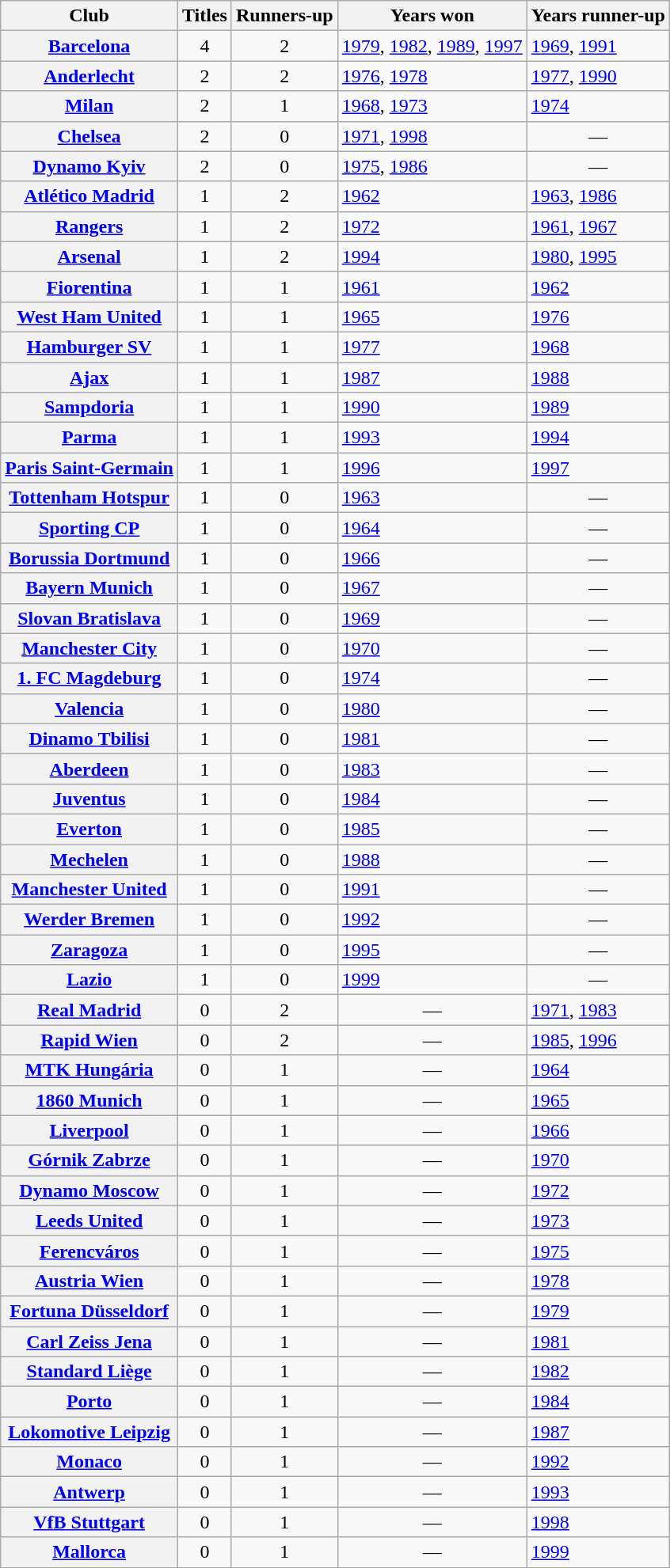<table class="wikitable plainrowheaders sortable">
<tr>
<th scope=col>Club</th>
<th scope=col>Titles</th>
<th scope=col>Runners-up</th>
<th scope=col class="unsortable">Years won</th>
<th scope=col class="unsortable">Years runner-up</th>
</tr>
<tr>
<th scope=row> <a href='#'>Barcelona</a></th>
<td align=center>4</td>
<td align=center>2</td>
<td><a href='#'>1979</a>, <a href='#'>1982</a>, <a href='#'>1989</a>, <a href='#'>1997</a></td>
<td><a href='#'>1969</a>, <a href='#'>1991</a></td>
</tr>
<tr>
<th scope=row> <a href='#'>Anderlecht</a></th>
<td align=center>2</td>
<td align=center>2</td>
<td><a href='#'>1976</a>, <a href='#'>1978</a></td>
<td><a href='#'>1977</a>, <a href='#'>1990</a></td>
</tr>
<tr>
<th scope=row> <a href='#'>Milan</a></th>
<td align=center>2</td>
<td align=center>1</td>
<td><a href='#'>1968</a>, <a href='#'>1973</a></td>
<td><a href='#'>1974</a></td>
</tr>
<tr>
<th scope="row"> <a href='#'>Chelsea</a></th>
<td align="center">2</td>
<td align="center">0</td>
<td><a href='#'>1971</a>, <a href='#'>1998</a></td>
<td align="center">—</td>
</tr>
<tr>
<th scope="row"> <a href='#'>Dynamo Kyiv</a></th>
<td align="center">2</td>
<td align="center">0</td>
<td><a href='#'>1975</a>, <a href='#'>1986</a></td>
<td align="center">—</td>
</tr>
<tr>
<th scope=row> <a href='#'>Atlético Madrid</a></th>
<td align=center>1</td>
<td align=center>2</td>
<td><a href='#'>1962</a></td>
<td><a href='#'>1963</a>, <a href='#'>1986</a></td>
</tr>
<tr>
<th scope=row> <a href='#'>Rangers</a></th>
<td align=center>1</td>
<td align=center>2</td>
<td><a href='#'>1972</a></td>
<td><a href='#'>1961</a>, <a href='#'>1967</a></td>
</tr>
<tr>
<th scope=row> <a href='#'>Arsenal</a></th>
<td align=center>1</td>
<td align=center>2</td>
<td><a href='#'>1994</a></td>
<td><a href='#'>1980</a>, <a href='#'>1995</a></td>
</tr>
<tr>
<th scope=row> <a href='#'>Fiorentina</a></th>
<td align=center>1</td>
<td align=center>1</td>
<td><a href='#'>1961</a></td>
<td><a href='#'>1962</a></td>
</tr>
<tr>
<th scope=row> <a href='#'>West Ham United</a></th>
<td align=center>1</td>
<td align=center>1</td>
<td><a href='#'>1965</a></td>
<td><a href='#'>1976</a></td>
</tr>
<tr>
<th scope=row> <a href='#'>Hamburger SV</a></th>
<td align=center>1</td>
<td align=center>1</td>
<td><a href='#'>1977</a></td>
<td><a href='#'>1968</a></td>
</tr>
<tr>
<th scope=row> <a href='#'>Ajax</a></th>
<td align=center>1</td>
<td align=center>1</td>
<td><a href='#'>1987</a></td>
<td><a href='#'>1988</a></td>
</tr>
<tr>
<th scope=row> <a href='#'>Sampdoria</a></th>
<td align=center>1</td>
<td align=center>1</td>
<td><a href='#'>1990</a></td>
<td><a href='#'>1989</a></td>
</tr>
<tr>
<th scope=row> <a href='#'>Parma</a></th>
<td align=center>1</td>
<td align=center>1</td>
<td><a href='#'>1993</a></td>
<td><a href='#'>1994</a></td>
</tr>
<tr>
<th scope=row> <a href='#'>Paris Saint-Germain</a></th>
<td align=center>1</td>
<td align=center>1</td>
<td><a href='#'>1996</a></td>
<td><a href='#'>1997</a></td>
</tr>
<tr>
<th scope=row> <a href='#'>Tottenham Hotspur</a></th>
<td align=center>1</td>
<td align=center>0</td>
<td><a href='#'>1963</a></td>
<td align=center>—</td>
</tr>
<tr>
<th scope=row> <a href='#'>Sporting CP</a></th>
<td align=center>1</td>
<td align=center>0</td>
<td><a href='#'>1964</a></td>
<td align=center>—</td>
</tr>
<tr>
<th scope=row> <a href='#'>Borussia Dortmund</a></th>
<td align=center>1</td>
<td align=center>0</td>
<td><a href='#'>1966</a></td>
<td align=center>—</td>
</tr>
<tr>
<th scope=row> <a href='#'>Bayern Munich</a></th>
<td align=center>1</td>
<td align=center>0</td>
<td><a href='#'>1967</a></td>
<td align=center>—</td>
</tr>
<tr>
<th scope=row> <a href='#'>Slovan Bratislava</a></th>
<td align=center>1</td>
<td align=center>0</td>
<td><a href='#'>1969</a></td>
<td align=center>—</td>
</tr>
<tr>
<th scope=row> <a href='#'>Manchester City</a></th>
<td align=center>1</td>
<td align=center>0</td>
<td><a href='#'>1970</a></td>
<td align=center>—</td>
</tr>
<tr>
<th scope=row> <a href='#'>1. FC Magdeburg</a></th>
<td align=center>1</td>
<td align=center>0</td>
<td><a href='#'>1974</a></td>
<td align=center>—</td>
</tr>
<tr>
<th scope=row> <a href='#'>Valencia</a></th>
<td align=center>1</td>
<td align=center>0</td>
<td><a href='#'>1980</a></td>
<td align=center>—</td>
</tr>
<tr>
<th scope=row> <a href='#'>Dinamo Tbilisi</a></th>
<td align=center>1</td>
<td align=center>0</td>
<td><a href='#'>1981</a></td>
<td align=center>—</td>
</tr>
<tr>
<th scope=row> <a href='#'>Aberdeen</a></th>
<td align=center>1</td>
<td align=center>0</td>
<td><a href='#'>1983</a></td>
<td align=center>—</td>
</tr>
<tr>
<th scope=row> <a href='#'>Juventus</a></th>
<td align=center>1</td>
<td align=center>0</td>
<td><a href='#'>1984</a></td>
<td align=center>—</td>
</tr>
<tr>
<th scope=row> <a href='#'>Everton</a></th>
<td align=center>1</td>
<td align=center>0</td>
<td><a href='#'>1985</a></td>
<td align=center>—</td>
</tr>
<tr>
<th scope=row> <a href='#'>Mechelen</a></th>
<td align=center>1</td>
<td align=center>0</td>
<td><a href='#'>1988</a></td>
<td align=center>—</td>
</tr>
<tr>
<th scope=row> <a href='#'>Manchester United</a></th>
<td align=center>1</td>
<td align=center>0</td>
<td><a href='#'>1991</a></td>
<td align=center>—</td>
</tr>
<tr>
<th scope=row> <a href='#'>Werder Bremen</a></th>
<td align=center>1</td>
<td align=center>0</td>
<td><a href='#'>1992</a></td>
<td align=center>—</td>
</tr>
<tr>
<th scope=row> <a href='#'>Zaragoza</a></th>
<td align=center>1</td>
<td align=center>0</td>
<td><a href='#'>1995</a></td>
<td align=center>—</td>
</tr>
<tr>
<th scope=row> <a href='#'>Lazio</a></th>
<td align=center>1</td>
<td align=center>0</td>
<td><a href='#'>1999</a></td>
<td align=center>—</td>
</tr>
<tr>
<th scope=row> <a href='#'>Real Madrid</a></th>
<td align=center>0</td>
<td align=center>2</td>
<td align=center>—</td>
<td><a href='#'>1971</a>, <a href='#'>1983</a></td>
</tr>
<tr>
<th scope=row> <a href='#'>Rapid Wien</a></th>
<td align=center>0</td>
<td align=center>2</td>
<td align=center>—</td>
<td><a href='#'>1985</a>, <a href='#'>1996</a></td>
</tr>
<tr>
<th scope=row> <a href='#'>MTK Hungária</a></th>
<td align=center>0</td>
<td align=center>1</td>
<td align=center>—</td>
<td><a href='#'>1964</a></td>
</tr>
<tr>
<th scope=row> <a href='#'>1860 Munich</a></th>
<td align=center>0</td>
<td align=center>1</td>
<td align=center>—</td>
<td><a href='#'>1965</a></td>
</tr>
<tr>
<th scope=row> <a href='#'>Liverpool</a></th>
<td align=center>0</td>
<td align=center>1</td>
<td align=center>—</td>
<td><a href='#'>1966</a></td>
</tr>
<tr>
<th scope=row> <a href='#'>Górnik Zabrze</a></th>
<td align=center>0</td>
<td align=center>1</td>
<td align=center>—</td>
<td><a href='#'>1970</a></td>
</tr>
<tr>
<th scope=row> <a href='#'>Dynamo Moscow</a></th>
<td align=center>0</td>
<td align=center>1</td>
<td align=center>—</td>
<td><a href='#'>1972</a></td>
</tr>
<tr>
<th scope=row> <a href='#'>Leeds United</a></th>
<td align=center>0</td>
<td align=center>1</td>
<td align=center>—</td>
<td><a href='#'>1973</a></td>
</tr>
<tr>
<th scope=row> <a href='#'>Ferencváros</a></th>
<td align=center>0</td>
<td align=center>1</td>
<td align=center>—</td>
<td><a href='#'>1975</a></td>
</tr>
<tr>
<th scope=row> <a href='#'>Austria Wien</a></th>
<td align=center>0</td>
<td align=center>1</td>
<td align=center>—</td>
<td><a href='#'>1978</a></td>
</tr>
<tr>
<th scope=row> <a href='#'>Fortuna Düsseldorf</a></th>
<td align=center>0</td>
<td align=center>1</td>
<td align=center>—</td>
<td><a href='#'>1979</a></td>
</tr>
<tr>
<th scope=row> <a href='#'>Carl Zeiss Jena</a></th>
<td align=center>0</td>
<td align=center>1</td>
<td align=center>—</td>
<td><a href='#'>1981</a></td>
</tr>
<tr>
<th scope=row> <a href='#'>Standard Liège</a></th>
<td align=center>0</td>
<td align=center>1</td>
<td align=center>—</td>
<td><a href='#'>1982</a></td>
</tr>
<tr>
<th scope=row> <a href='#'>Porto</a></th>
<td align=center>0</td>
<td align=center>1</td>
<td align=center>—</td>
<td><a href='#'>1984</a></td>
</tr>
<tr>
<th scope=row> <a href='#'>Lokomotive Leipzig</a></th>
<td align=center>0</td>
<td align=center>1</td>
<td align=center>—</td>
<td><a href='#'>1987</a></td>
</tr>
<tr>
<th scope=row> <a href='#'>Monaco</a></th>
<td align=center>0</td>
<td align=center>1</td>
<td align=center>—</td>
<td><a href='#'>1992</a></td>
</tr>
<tr>
<th scope=row> <a href='#'>Antwerp</a></th>
<td align=center>0</td>
<td align=center>1</td>
<td align=center>—</td>
<td><a href='#'>1993</a></td>
</tr>
<tr>
<th scope=row> <a href='#'>VfB Stuttgart</a></th>
<td align=center>0</td>
<td align=center>1</td>
<td align=center>—</td>
<td><a href='#'>1998</a></td>
</tr>
<tr>
<th scope=row> <a href='#'>Mallorca</a></th>
<td align=center>0</td>
<td align=center>1</td>
<td align=center>—</td>
<td><a href='#'>1999</a></td>
</tr>
</table>
